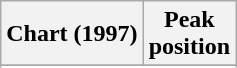<table class="wikitable sortable plainrowheaders">
<tr>
<th>Chart (1997)</th>
<th>Peak<br>position</th>
</tr>
<tr>
</tr>
<tr>
</tr>
<tr>
</tr>
<tr>
</tr>
</table>
